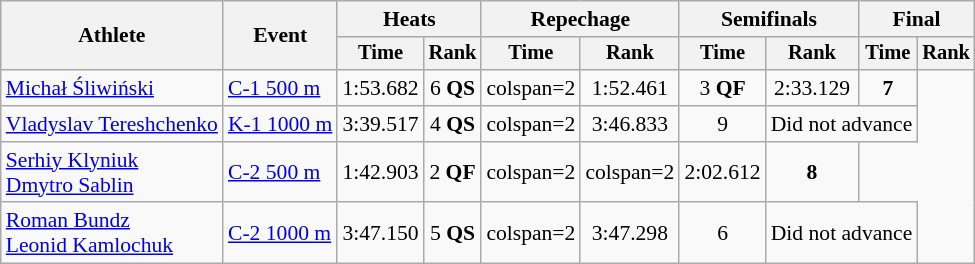<table class=wikitable style="font-size:90%">
<tr>
<th rowspan="2">Athlete</th>
<th rowspan="2">Event</th>
<th colspan="2">Heats</th>
<th colspan="2">Repechage</th>
<th colspan="2">Semifinals</th>
<th colspan="2">Final</th>
</tr>
<tr style="font-size:95%">
<th>Time</th>
<th>Rank</th>
<th>Time</th>
<th>Rank</th>
<th>Time</th>
<th>Rank</th>
<th>Time</th>
<th>Rank</th>
</tr>
<tr align=center>
<td align=left><a href='#'>Michał Śliwiński</a></td>
<td align=left><a href='#'>C-1 500 m</a></td>
<td>1:53.682</td>
<td>6 <strong>QS</strong></td>
<td>colspan=2 </td>
<td>1:52.461</td>
<td>3 <strong>QF</strong></td>
<td>2:33.129</td>
<td><strong>7</strong></td>
</tr>
<tr align=center>
<td align=left><a href='#'>Vladyslav Tereshchenko</a></td>
<td align=left><a href='#'>K-1 1000 m</a></td>
<td>3:39.517</td>
<td>4 <strong>QS</strong></td>
<td>colspan=2 </td>
<td>3:46.833</td>
<td>9</td>
<td colspan=2>Did not advance</td>
</tr>
<tr align=center>
<td align=left><a href='#'>Serhiy Klyniuk</a> <br><a href='#'>Dmytro Sablin</a></td>
<td align=left><a href='#'>C-2 500 m</a></td>
<td>1:42.903</td>
<td>2 <strong>QF</strong></td>
<td>colspan=2 </td>
<td>colspan=2 </td>
<td>2:02.612</td>
<td><strong>8</strong></td>
</tr>
<tr align=center>
<td align=left><a href='#'>Roman Bundz</a> <br><a href='#'>Leonid Kamlochuk</a></td>
<td align=left><a href='#'>C-2 1000 m</a></td>
<td>3:47.150</td>
<td>5 <strong>QS</strong></td>
<td>colspan=2 </td>
<td>3:47.298</td>
<td>6</td>
<td colspan=2>Did not advance</td>
</tr>
</table>
